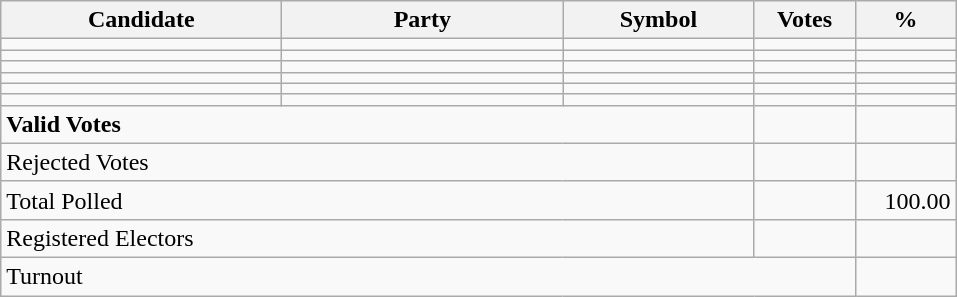<table class="wikitable" border="1" style="text-align:right;">
<tr>
<th align=left width="180">Candidate</th>
<th align=left width="180">Party</th>
<th align=left width="120">Symbol</th>
<th align=left width="60">Votes</th>
<th align=left width="60">%</th>
</tr>
<tr>
<td align=left></td>
<td align=left></td>
<td align=left></td>
<td></td>
<td></td>
</tr>
<tr>
<td align=left></td>
<td align=left></td>
<td align=left></td>
<td></td>
<td></td>
</tr>
<tr>
<td align=left></td>
<td align=left></td>
<td align=left></td>
<td></td>
<td></td>
</tr>
<tr>
<td align=left></td>
<td align=left></td>
<td align=left></td>
<td></td>
<td></td>
</tr>
<tr>
<td align=left></td>
<td align=left></td>
<td align=left></td>
<td></td>
<td></td>
</tr>
<tr>
<td align=left></td>
<td align=left></td>
<td align=left></td>
<td></td>
<td></td>
</tr>
<tr>
<td align=left colspan=3><strong>Valid Votes</strong></td>
<td><strong> </strong></td>
<td><strong> </strong></td>
</tr>
<tr>
<td align=left colspan=3>Rejected Votes</td>
<td></td>
<td></td>
</tr>
<tr>
<td align=left colspan=3>Total Polled</td>
<td></td>
<td>100.00</td>
</tr>
<tr>
<td align=left colspan=3>Registered Electors</td>
<td></td>
<td></td>
</tr>
<tr>
<td align=left colspan=4>Turnout</td>
<td></td>
</tr>
</table>
